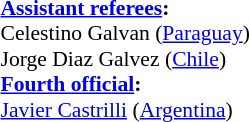<table width=100% style="font-size: 90%">
<tr>
<td><br><strong><a href='#'>Assistant referees</a>:</strong>
<br>Celestino Galvan (<a href='#'>Paraguay</a>)
<br>Jorge Diaz Galvez (<a href='#'>Chile</a>)
<br><strong><a href='#'>Fourth official</a>:</strong>
<br><a href='#'>Javier Castrilli</a> (<a href='#'>Argentina</a>)</td>
</tr>
</table>
